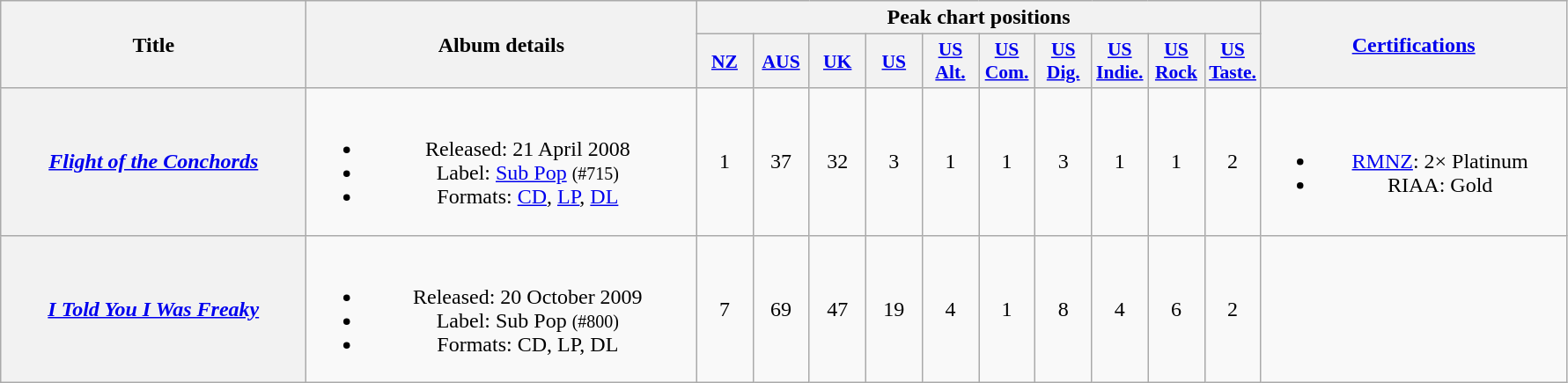<table class="wikitable plainrowheaders" style="text-align:center;">
<tr>
<th scope="col" rowspan="2" style="width:14em;">Title</th>
<th scope="col" rowspan="2" style="width:18em;">Album details</th>
<th scope="col" colspan="10">Peak chart positions</th>
<th scope="col" rowspan="2" style="width:14em;"><a href='#'>Certifications</a></th>
</tr>
<tr>
<th scope="col" style="width:2.5em;font-size:90%;"><a href='#'>NZ</a><br></th>
<th scope="col" style="width:2.5em;font-size:90%;"><a href='#'>AUS</a><br></th>
<th scope="col" style="width:2.5em;font-size:90%;"><a href='#'>UK</a><br></th>
<th scope="col" style="width:2.5em;font-size:90%;"><a href='#'>US</a><br></th>
<th scope="col" style="width:2.5em;font-size:90%;"><a href='#'>US<br>Alt.</a><br></th>
<th scope="col" style="width:2.5em;font-size:90%;"><a href='#'>US<br>Com.</a><br></th>
<th scope="col" style="width:2.5em;font-size:90%;"><a href='#'>US<br>Dig.</a><br></th>
<th scope="col" style="width:2.5em;font-size:90%;"><a href='#'>US<br>Indie.</a><br></th>
<th scope="col" style="width:2.5em;font-size:90%;"><a href='#'>US<br>Rock</a><br></th>
<th scope="col" style="width:2.5em;font-size:90%;"><a href='#'>US<br>Taste.</a><br></th>
</tr>
<tr>
<th scope="row"><em><a href='#'>Flight of the Conchords</a></em></th>
<td><br><ul><li>Released: 21 April 2008</li><li>Label: <a href='#'>Sub Pop</a> <small>(#715)</small></li><li>Formats: <a href='#'>CD</a>, <a href='#'>LP</a>, <a href='#'>DL</a></li></ul></td>
<td>1</td>
<td>37</td>
<td>32</td>
<td>3</td>
<td>1</td>
<td>1</td>
<td>3</td>
<td>1</td>
<td>1</td>
<td>2</td>
<td><br><ul><li><a href='#'>RMNZ</a>: 2× Platinum</li><li>RIAA: Gold</li></ul></td>
</tr>
<tr>
<th scope="row"><em><a href='#'>I Told You I Was Freaky</a></em></th>
<td><br><ul><li>Released: 20 October 2009</li><li>Label: Sub Pop <small>(#800)</small></li><li>Formats: CD, LP, DL</li></ul></td>
<td>7</td>
<td>69</td>
<td>47</td>
<td>19</td>
<td>4</td>
<td>1</td>
<td>8</td>
<td>4</td>
<td>6</td>
<td>2</td>
<td></td>
</tr>
</table>
